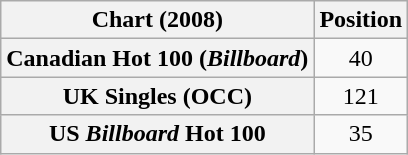<table class="wikitable plainrowheaders" style="text-align:center">
<tr>
<th scope="col">Chart (2008)</th>
<th scope="col">Position</th>
</tr>
<tr>
<th scope="row">Canadian Hot 100 (<em>Billboard</em>)</th>
<td>40</td>
</tr>
<tr>
<th scope="row">UK Singles (OCC)</th>
<td>121</td>
</tr>
<tr>
<th scope="row">US <em>Billboard</em> Hot 100</th>
<td>35</td>
</tr>
</table>
